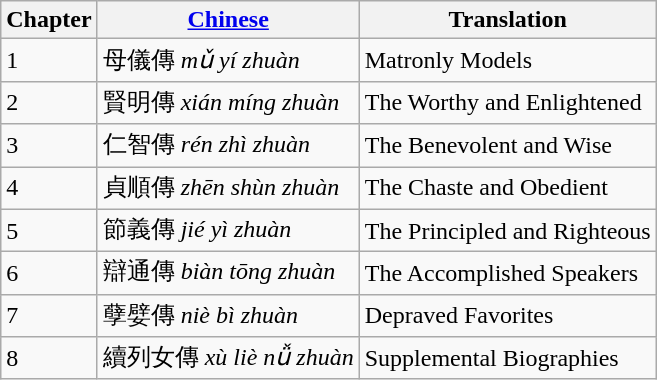<table class="wikitable">
<tr>
<th>Chapter</th>
<th><a href='#'>Chinese</a></th>
<th>Translation</th>
</tr>
<tr>
<td>1</td>
<td>母儀傳 <em>mǔ yí zhuàn</em></td>
<td>Matronly Models</td>
</tr>
<tr>
<td>2</td>
<td>賢明傳 <em>xián míng zhuàn</em></td>
<td>The Worthy and Enlightened</td>
</tr>
<tr>
<td>3</td>
<td>仁智傳 <em>rén zhì zhuàn</em></td>
<td>The Benevolent and Wise</td>
</tr>
<tr>
<td>4</td>
<td>貞順傳 <em>zhēn shùn zhuàn</em></td>
<td>The Chaste and Obedient</td>
</tr>
<tr>
<td>5</td>
<td>節義傳 <em>jié yì zhuàn</em></td>
<td>The Principled and Righteous</td>
</tr>
<tr>
<td>6</td>
<td>辯通傳 <em>biàn tōng zhuàn</em></td>
<td>The Accomplished Speakers</td>
</tr>
<tr>
<td>7</td>
<td>孽嬖傳 <em>niè bì zhuàn</em></td>
<td>Depraved Favorites</td>
</tr>
<tr>
<td>8</td>
<td>續列女傳 <em>xù liè nǚ zhuàn</em></td>
<td>Supplemental Biographies</td>
</tr>
</table>
